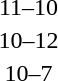<table style="text-align:center">
<tr>
<th width=200></th>
<th width=100></th>
<th width=200></th>
</tr>
<tr>
<td align=right><strong></strong></td>
<td>11–10</td>
<td align=left></td>
</tr>
<tr>
<td align=right></td>
<td>10–12</td>
<td align=left><strong></strong></td>
</tr>
<tr>
<td align=right><strong></strong></td>
<td>10–7</td>
<td align=left></td>
</tr>
</table>
